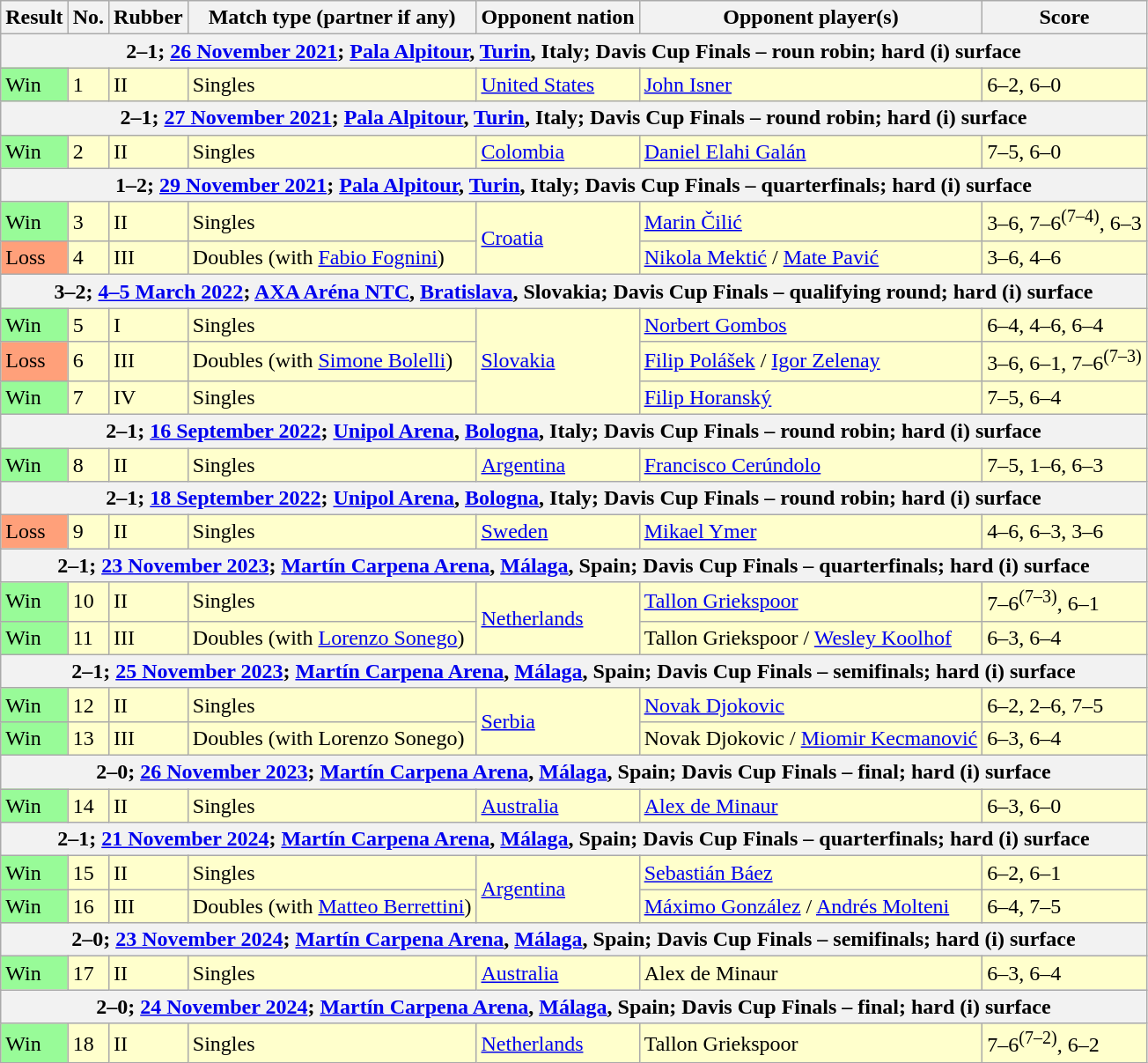<table class="wikitable nowrap">
<tr>
<th scope="col">Result</th>
<th scope="col">No.</th>
<th scope="col">Rubber</th>
<th scope="col">Match type (partner if any)</th>
<th scope="col">Opponent nation</th>
<th scope="col">Opponent player(s)</th>
<th scope="col">Score</th>
</tr>
<tr>
<th colspan=7>2–1; <a href='#'>26 November 2021</a>; <a href='#'>Pala Alpitour</a>, <a href='#'>Turin</a>, Italy; Davis Cup Finals – roun robin; hard (i) surface</th>
</tr>
<tr style="background:#ffc;">
<td bgcolor=98FB98>Win</td>
<td>1</td>
<td>II</td>
<td>Singles</td>
<td> <a href='#'>United States</a></td>
<td><a href='#'>John Isner</a></td>
<td>6–2, 6–0</td>
</tr>
<tr>
<th colspan=7>2–1; <a href='#'>27 November 2021</a>; <a href='#'>Pala Alpitour</a>, <a href='#'>Turin</a>, Italy; Davis Cup Finals – round robin; hard (i) surface</th>
</tr>
<tr style="background:#ffc;">
<td bgcolor=98FB98>Win</td>
<td>2</td>
<td>II</td>
<td>Singles</td>
<td> <a href='#'>Colombia</a></td>
<td><a href='#'>Daniel Elahi Galán</a></td>
<td>7–5, 6–0</td>
</tr>
<tr>
<th colspan=7>1–2; <a href='#'>29 November 2021</a>; <a href='#'>Pala Alpitour</a>, <a href='#'>Turin</a>, Italy; Davis Cup Finals – quarterfinals; hard (i) surface</th>
</tr>
<tr style="background:#ffc;">
<td bgcolor=98FB98>Win</td>
<td>3</td>
<td>II</td>
<td>Singles</td>
<td rowspan=2> <a href='#'>Croatia</a></td>
<td><a href='#'>Marin Čilić</a></td>
<td>3–6, 7–6<sup>(7–4)</sup>, 6–3</td>
</tr>
<tr style="background:#ffc;">
<td bgcolor=FFA07A>Loss</td>
<td>4</td>
<td>III</td>
<td>Doubles (with <a href='#'>Fabio Fognini</a>)</td>
<td><a href='#'>Nikola Mektić</a> / <a href='#'>Mate Pavić</a></td>
<td>3–6, 4–6</td>
</tr>
<tr>
<th colspan=7>3–2; <a href='#'>4–5 March 2022</a>; <a href='#'>AXA Aréna NTC</a>, <a href='#'>Bratislava</a>, Slovakia; Davis Cup Finals – qualifying round; hard (i) surface</th>
</tr>
<tr style="background:#ffc;">
<td bgcolor=98FB98>Win</td>
<td>5</td>
<td>I</td>
<td>Singles</td>
<td rowspan=3> <a href='#'>Slovakia</a></td>
<td><a href='#'>Norbert Gombos</a></td>
<td>6–4, 4–6, 6–4</td>
</tr>
<tr style="background:#ffc;">
<td bgcolor=FFA07A>Loss</td>
<td>6</td>
<td>III</td>
<td>Doubles (with <a href='#'>Simone Bolelli</a>)</td>
<td><a href='#'>Filip Polášek</a> / <a href='#'>Igor Zelenay</a></td>
<td>3–6, 6–1, 7–6<sup>(7–3)</sup></td>
</tr>
<tr style="background:#ffc;">
<td bgcolor=98FB98>Win</td>
<td>7</td>
<td>IV</td>
<td>Singles</td>
<td><a href='#'>Filip Horanský</a></td>
<td>7–5, 6–4</td>
</tr>
<tr>
<th colspan=7>2–1; <a href='#'>16 September 2022</a>; <a href='#'>Unipol Arena</a>, <a href='#'>Bologna</a>, Italy; Davis Cup Finals – round robin; hard (i) surface</th>
</tr>
<tr style="background:#ffc;">
<td bgcolor=98FB98>Win</td>
<td>8</td>
<td>II</td>
<td>Singles</td>
<td> <a href='#'>Argentina</a></td>
<td><a href='#'>Francisco Cerúndolo</a></td>
<td>7–5, 1–6, 6–3</td>
</tr>
<tr>
<th colspan=7>2–1; <a href='#'>18 September 2022</a>; <a href='#'>Unipol Arena</a>, <a href='#'>Bologna</a>, Italy; Davis Cup Finals – round robin; hard (i) surface</th>
</tr>
<tr style="background:#ffc;">
<td bgcolor=FFA07A>Loss</td>
<td>9</td>
<td>II</td>
<td>Singles</td>
<td> <a href='#'>Sweden</a></td>
<td><a href='#'>Mikael Ymer</a></td>
<td>4–6, 6–3, 3–6</td>
</tr>
<tr>
<th colspan=7>2–1; <a href='#'>23 November 2023</a>; <a href='#'>Martín Carpena Arena</a>, <a href='#'>Málaga</a>, Spain; Davis Cup Finals – quarterfinals; hard (i) surface</th>
</tr>
<tr style="background:#ffc;">
<td bgcolor=98FB98>Win</td>
<td>10</td>
<td>II</td>
<td>Singles</td>
<td rowspan=2> <a href='#'>Netherlands</a></td>
<td><a href='#'>Tallon Griekspoor</a></td>
<td>7–6<sup>(7–3)</sup>, 6–1</td>
</tr>
<tr style="background:#ffc;">
<td bgcolor=98FB98>Win</td>
<td>11</td>
<td>III</td>
<td>Doubles (with <a href='#'>Lorenzo Sonego</a>)</td>
<td>Tallon Griekspoor / <a href='#'>Wesley Koolhof</a></td>
<td>6–3, 6–4</td>
</tr>
<tr>
<th colspan=7>2–1; <a href='#'>25 November 2023</a>; <a href='#'>Martín Carpena Arena</a>, <a href='#'>Málaga</a>, Spain; Davis Cup Finals – semifinals; hard (i) surface</th>
</tr>
<tr style="background:#ffc;">
<td bgcolor=98FB98>Win</td>
<td>12</td>
<td>II</td>
<td>Singles</td>
<td rowspan=2> <a href='#'>Serbia</a></td>
<td><a href='#'>Novak Djokovic</a></td>
<td>6–2, 2–6, 7–5</td>
</tr>
<tr style="background:#ffc;">
<td bgcolor=98FB98>Win</td>
<td>13</td>
<td>III</td>
<td>Doubles (with Lorenzo Sonego)</td>
<td>Novak Djokovic / <a href='#'>Miomir Kecmanović</a></td>
<td>6–3, 6–4</td>
</tr>
<tr>
<th colspan=7>2–0; <a href='#'>26 November 2023</a>; <a href='#'>Martín Carpena Arena</a>, <a href='#'>Málaga</a>, Spain; Davis Cup Finals – final; hard (i) surface</th>
</tr>
<tr style="background:#ffc;">
<td bgcolor=98FB98>Win</td>
<td>14</td>
<td>II</td>
<td>Singles</td>
<td> <a href='#'>Australia</a></td>
<td><a href='#'>Alex de Minaur</a></td>
<td>6–3, 6–0</td>
</tr>
<tr>
<th colspan=7>2–1; <a href='#'>21 November 2024</a>; <a href='#'>Martín Carpena Arena</a>, <a href='#'>Málaga</a>, Spain; Davis Cup Finals – quarterfinals; hard (i) surface</th>
</tr>
<tr style="background:#ffc;">
<td bgcolor=98FB98>Win</td>
<td>15</td>
<td>II</td>
<td>Singles</td>
<td rowspan=2> <a href='#'>Argentina</a></td>
<td><a href='#'>Sebastián Báez</a></td>
<td>6–2, 6–1</td>
</tr>
<tr style="background:#ffc;">
<td bgcolor=98FB98>Win</td>
<td>16</td>
<td>III</td>
<td>Doubles (with <a href='#'>Matteo Berrettini</a>)</td>
<td><a href='#'>Máximo González</a> / <a href='#'>Andrés Molteni</a></td>
<td>6–4, 7–5</td>
</tr>
<tr>
<th colspan=7>2–0; <a href='#'>23 November 2024</a>; <a href='#'>Martín Carpena Arena</a>, <a href='#'>Málaga</a>, Spain; Davis Cup Finals – semifinals; hard (i) surface</th>
</tr>
<tr style="background:#ffc;">
<td bgcolor=98FB98>Win</td>
<td>17</td>
<td>II</td>
<td>Singles</td>
<td> <a href='#'>Australia</a></td>
<td>Alex de Minaur</td>
<td>6–3, 6–4</td>
</tr>
<tr>
<th colspan=7>2–0; <a href='#'>24 November 2024</a>; <a href='#'>Martín Carpena Arena</a>, <a href='#'>Málaga</a>, Spain; Davis Cup Finals – final; hard (i) surface</th>
</tr>
<tr style="background:#ffc;">
<td bgcolor=98FB98>Win</td>
<td>18</td>
<td>II</td>
<td>Singles</td>
<td> <a href='#'>Netherlands</a></td>
<td>Tallon Griekspoor</td>
<td>7–6<sup>(7–2)</sup>, 6–2</td>
</tr>
</table>
